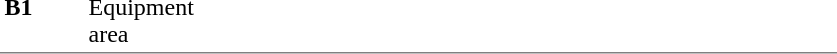<table table border=0 cellspacing=0 cellpadding=3>
<tr>
<td style="border-bottom:solid 1px gray;border-top:solid 0px gray;" width=50 valign=top><strong>B1</strong></td>
<td style="border-top:solid 0px gray;border-bottom:solid 1px gray;" width=100 valign=top>Equipment area</td>
<td style="border-top:solid 0px gray;border-bottom:solid 1px gray;" width=390 valign=top></td>
</tr>
</table>
